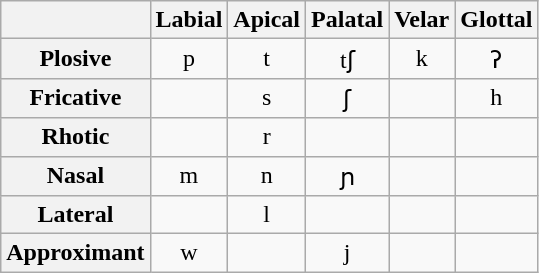<table class="wikitable">
<tr>
<th></th>
<th>Labial</th>
<th>Apical</th>
<th>Palatal</th>
<th>Velar</th>
<th>Glottal</th>
</tr>
<tr align="center">
<th>Plosive</th>
<td>p</td>
<td>t</td>
<td>tʃ</td>
<td>k</td>
<td>ʔ</td>
</tr>
<tr align="center">
<th>Fricative</th>
<td></td>
<td>s</td>
<td>ʃ</td>
<td></td>
<td>h</td>
</tr>
<tr align="center">
<th>Rhotic</th>
<td></td>
<td>r</td>
<td></td>
<td></td>
<td></td>
</tr>
<tr align="center">
<th>Nasal</th>
<td>m</td>
<td>n</td>
<td>ɲ</td>
<td></td>
<td></td>
</tr>
<tr align="center">
<th>Lateral</th>
<td></td>
<td>l</td>
<td></td>
<td></td>
<td></td>
</tr>
<tr align="center">
<th>Approximant</th>
<td>w</td>
<td></td>
<td>j</td>
<td></td>
<td></td>
</tr>
</table>
